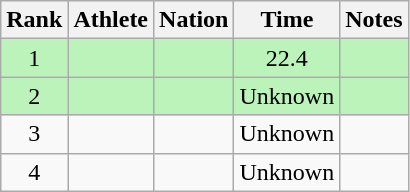<table class="wikitable sortable" style="text-align:center">
<tr>
<th>Rank</th>
<th>Athlete</th>
<th>Nation</th>
<th>Time</th>
<th>Notes</th>
</tr>
<tr style="background:#bbf3bb;">
<td>1</td>
<td align=left></td>
<td align=left></td>
<td>22.4</td>
<td></td>
</tr>
<tr style="background:#bbf3bb;">
<td>2</td>
<td align=left></td>
<td align=left></td>
<td>Unknown</td>
<td></td>
</tr>
<tr>
<td>3</td>
<td align=left></td>
<td align=left></td>
<td>Unknown</td>
<td></td>
</tr>
<tr>
<td>4</td>
<td align=left></td>
<td align=left></td>
<td>Unknown</td>
<td></td>
</tr>
</table>
